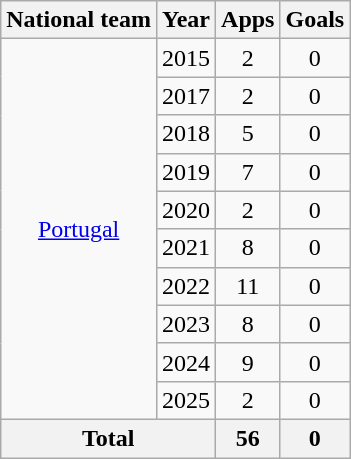<table class="wikitable" style="text-align: center;">
<tr>
<th>National team</th>
<th>Year</th>
<th>Apps</th>
<th>Goals</th>
</tr>
<tr>
<td rowspan="10"><a href='#'>Portugal</a></td>
<td>2015</td>
<td>2</td>
<td>0</td>
</tr>
<tr>
<td>2017</td>
<td>2</td>
<td>0</td>
</tr>
<tr>
<td>2018</td>
<td>5</td>
<td>0</td>
</tr>
<tr>
<td>2019</td>
<td>7</td>
<td>0</td>
</tr>
<tr>
<td>2020</td>
<td>2</td>
<td>0</td>
</tr>
<tr>
<td>2021</td>
<td>8</td>
<td>0</td>
</tr>
<tr>
<td>2022</td>
<td>11</td>
<td>0</td>
</tr>
<tr>
<td>2023</td>
<td>8</td>
<td>0</td>
</tr>
<tr>
<td>2024</td>
<td>9</td>
<td>0</td>
</tr>
<tr>
<td>2025</td>
<td>2</td>
<td>0</td>
</tr>
<tr>
<th colspan="2">Total</th>
<th>56</th>
<th>0</th>
</tr>
</table>
